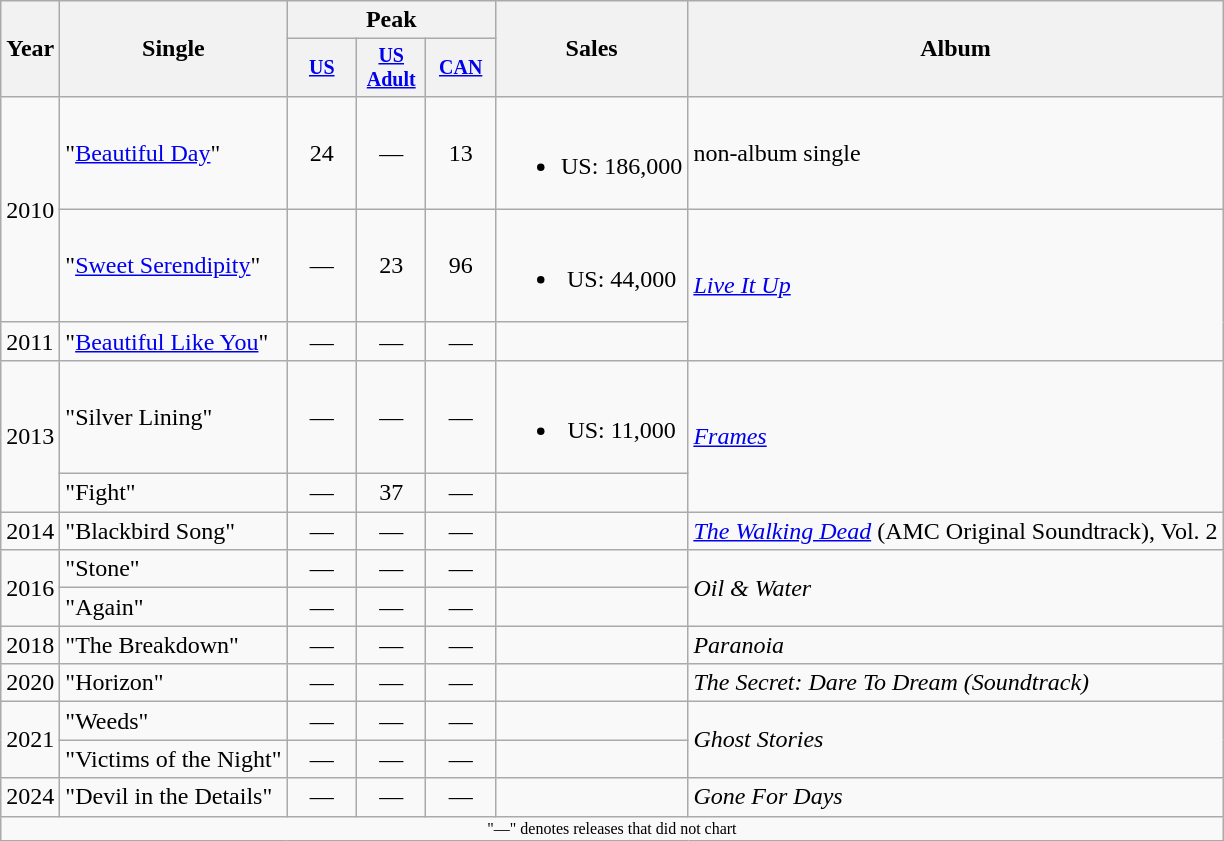<table class="wikitable" style="text-align:center;">
<tr>
<th rowspan="2">Year</th>
<th rowspan="2">Single</th>
<th colspan="3">Peak</th>
<th rowspan="2">Sales</th>
<th rowspan="2">Album</th>
</tr>
<tr style="font-size:smaller;">
<th width="40"><a href='#'>US</a><br></th>
<th width="40"><a href='#'>US<br> Adult</a></th>
<th width="40"><a href='#'>CAN</a></th>
</tr>
<tr>
<td rowspan="2" style="text-align:left;">2010</td>
<td align="left">"<a href='#'>Beautiful Day</a>"</td>
<td>24</td>
<td>—</td>
<td>13</td>
<td><br><ul><li>US: 186,000</li></ul></td>
<td align="left">non-album single</td>
</tr>
<tr>
<td align="left">"<a href='#'>Sweet Serendipity</a>"</td>
<td>—</td>
<td>23</td>
<td>96</td>
<td><br><ul><li>US: 44,000</li></ul></td>
<td rowspan="2" style="text-align:left;"><em><a href='#'>Live It Up</a></em></td>
</tr>
<tr>
<td align="left">2011</td>
<td align="left">"<a href='#'>Beautiful Like You</a>"</td>
<td>—</td>
<td>—</td>
<td>—</td>
<td></td>
</tr>
<tr>
<td rowspan="2" style="text-align:left;">2013</td>
<td align="left">"Silver Lining"</td>
<td>—</td>
<td>—</td>
<td>—</td>
<td><br><ul><li>US: 11,000</li></ul></td>
<td rowspan="2" style="text-align:left;"><em><a href='#'>Frames</a></em></td>
</tr>
<tr>
<td align="left">"Fight"</td>
<td>—</td>
<td>37</td>
<td>—</td>
<td></td>
</tr>
<tr>
<td align="left">2014</td>
<td align="left">"Blackbird Song"</td>
<td>—</td>
<td>—</td>
<td>—</td>
<td></td>
<td align="left"><em><a href='#'>The Walking Dead</a></em> (AMC Original Soundtrack), Vol. 2</td>
</tr>
<tr>
<td rowspan="2" style="text-align:left;">2016</td>
<td align="left">"Stone"</td>
<td>—</td>
<td>—</td>
<td>—</td>
<td></td>
<td rowspan="2" style="text-align:left;"><em>Oil & Water</em></td>
</tr>
<tr>
<td align="left">"Again"</td>
<td>—</td>
<td>—</td>
<td>—</td>
<td></td>
</tr>
<tr>
<td>2018</td>
<td align="left">"The Breakdown"</td>
<td>—</td>
<td>—</td>
<td>—</td>
<td></td>
<td rowspan="1" style="text-align:left;"><em>Paranoia</em></td>
</tr>
<tr>
<td>2020</td>
<td align="left">"Horizon"</td>
<td>—</td>
<td>—</td>
<td>—</td>
<td></td>
<td rowspan="1" style="text-align:left;"><em>The Secret: Dare To Dream (Soundtrack)</em></td>
</tr>
<tr>
<td rowspan="2" style="text-align:left;">2021</td>
<td align="left">"Weeds"</td>
<td>—</td>
<td>—</td>
<td>—</td>
<td></td>
<td rowspan="2" style="text-align:left;"><em>Ghost Stories</em></td>
</tr>
<tr>
<td align="left">"Victims of the Night"</td>
<td>—</td>
<td>—</td>
<td>—</td>
<td></td>
</tr>
<tr>
<td>2024</td>
<td align="left">"Devil in the Details"</td>
<td>—</td>
<td>—</td>
<td>—</td>
<td></td>
<td rowspan="1" style="text-align:left;"><em>Gone For Days</em></td>
</tr>
<tr>
<td colspan="10" style="font-size:8pt">"—" denotes releases that did not chart</td>
</tr>
</table>
